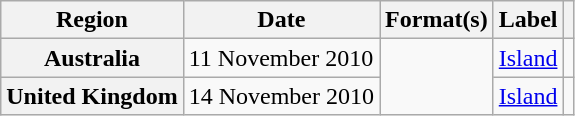<table class="wikitable plainrowheaders">
<tr>
<th scope="col">Region</th>
<th scope="col">Date</th>
<th scope="col">Format(s)</th>
<th scope="col">Label</th>
<th scope="col"></th>
</tr>
<tr>
<th scope="row">Australia</th>
<td>11 November 2010</td>
<td rowspan="2"></td>
<td><a href='#'>Island</a></td>
<td align="center"></td>
</tr>
<tr>
<th scope="row">United Kingdom</th>
<td>14 November 2010</td>
<td><a href='#'>Island</a></td>
<td align="center"></td>
</tr>
</table>
